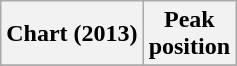<table class="wikitable plainrowheaders" style="text-align:center">
<tr>
<th scope="col">Chart (2013)</th>
<th scope="col">Peak<br>position</th>
</tr>
<tr>
</tr>
</table>
